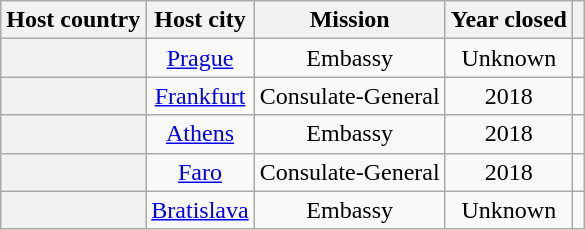<table class="wikitable plainrowheaders" style="text-align:center;">
<tr>
<th scope="col">Host country</th>
<th scope="col">Host city</th>
<th scope="col">Mission</th>
<th scope="col">Year closed</th>
<th scope="col"></th>
</tr>
<tr>
<th scope="row"></th>
<td><a href='#'>Prague</a></td>
<td>Embassy</td>
<td>Unknown</td>
<td></td>
</tr>
<tr>
<th scope="row"></th>
<td><a href='#'>Frankfurt</a></td>
<td>Consulate-General</td>
<td>2018</td>
<td></td>
</tr>
<tr>
<th scope="row"></th>
<td><a href='#'>Athens</a></td>
<td>Embassy</td>
<td>2018</td>
<td></td>
</tr>
<tr>
<th scope="row"></th>
<td><a href='#'>Faro</a></td>
<td>Consulate-General</td>
<td>2018</td>
<td></td>
</tr>
<tr>
<th scope="row"></th>
<td><a href='#'>Bratislava</a></td>
<td>Embassy</td>
<td>Unknown</td>
<td></td>
</tr>
</table>
